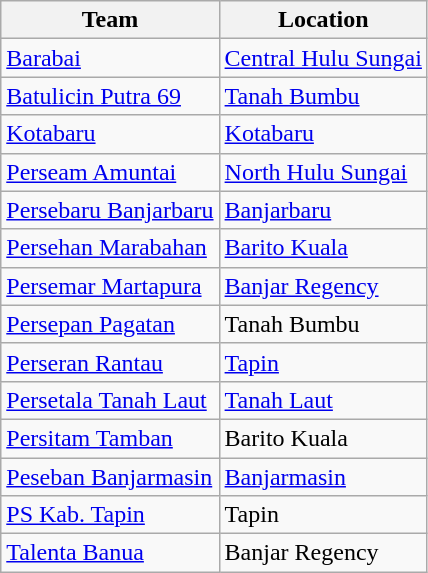<table class="wikitable sortable">
<tr>
<th>Team</th>
<th>Location</th>
</tr>
<tr>
<td><a href='#'>Barabai</a></td>
<td><a href='#'>Central Hulu Sungai</a></td>
</tr>
<tr>
<td><a href='#'>Batulicin Putra 69</a></td>
<td><a href='#'>Tanah Bumbu</a></td>
</tr>
<tr>
<td><a href='#'>Kotabaru</a></td>
<td><a href='#'>Kotabaru</a></td>
</tr>
<tr>
<td><a href='#'>Perseam Amuntai</a></td>
<td><a href='#'>North Hulu Sungai</a></td>
</tr>
<tr>
<td><a href='#'>Persebaru Banjarbaru</a></td>
<td><a href='#'>Banjarbaru</a></td>
</tr>
<tr>
<td><a href='#'>Persehan Marabahan</a></td>
<td><a href='#'>Barito Kuala</a></td>
</tr>
<tr>
<td><a href='#'>Persemar Martapura</a></td>
<td><a href='#'>Banjar Regency</a></td>
</tr>
<tr>
<td><a href='#'>Persepan Pagatan</a></td>
<td>Tanah Bumbu</td>
</tr>
<tr>
<td><a href='#'>Perseran Rantau</a></td>
<td><a href='#'>Tapin</a></td>
</tr>
<tr>
<td><a href='#'>Persetala Tanah Laut</a></td>
<td><a href='#'>Tanah Laut</a></td>
</tr>
<tr>
<td><a href='#'>Persitam Tamban</a></td>
<td>Barito Kuala</td>
</tr>
<tr>
<td><a href='#'>Peseban Banjarmasin</a></td>
<td><a href='#'>Banjarmasin</a></td>
</tr>
<tr>
<td><a href='#'>PS Kab. Tapin</a></td>
<td>Tapin</td>
</tr>
<tr>
<td><a href='#'>Talenta Banua</a></td>
<td>Banjar Regency</td>
</tr>
</table>
